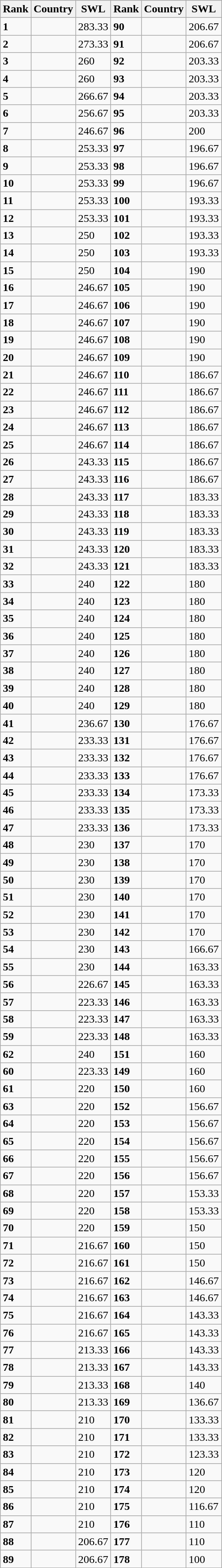<table class="wikitable">
<tr>
<th>Rank</th>
<th>Country</th>
<th>SWL</th>
<th>Rank</th>
<th>Country</th>
<th>SWL</th>
</tr>
<tr>
<td><strong>1</strong></td>
<td></td>
<td>283.33</td>
<td><strong>90</strong></td>
<td></td>
<td>206.67</td>
</tr>
<tr>
<td><strong>2</strong></td>
<td></td>
<td>273.33</td>
<td><strong>91</strong></td>
<td></td>
<td>206.67</td>
</tr>
<tr>
<td><strong>3</strong></td>
<td></td>
<td>260</td>
<td><strong>92</strong></td>
<td></td>
<td>203.33</td>
</tr>
<tr>
<td><strong>4</strong></td>
<td></td>
<td>260</td>
<td><strong>93</strong></td>
<td></td>
<td>203.33</td>
</tr>
<tr>
<td><strong>5</strong></td>
<td></td>
<td>266.67</td>
<td><strong>94</strong></td>
<td></td>
<td>203.33</td>
</tr>
<tr>
<td><strong>6</strong></td>
<td></td>
<td>256.67</td>
<td><strong>95</strong></td>
<td></td>
<td>203.33</td>
</tr>
<tr>
<td><strong>7</strong></td>
<td></td>
<td>246.67</td>
<td><strong>96</strong></td>
<td></td>
<td>200</td>
</tr>
<tr>
<td><strong>8</strong></td>
<td></td>
<td>253.33</td>
<td><strong>97</strong></td>
<td></td>
<td>196.67</td>
</tr>
<tr>
<td><strong>9</strong></td>
<td></td>
<td>253.33</td>
<td><strong>98</strong></td>
<td></td>
<td>196.67</td>
</tr>
<tr>
<td><strong>10</strong></td>
<td></td>
<td>253.33</td>
<td><strong>99</strong></td>
<td></td>
<td>196.67</td>
</tr>
<tr>
<td><strong>11</strong></td>
<td></td>
<td>253.33</td>
<td><strong>100</strong></td>
<td></td>
<td>193.33</td>
</tr>
<tr>
<td><strong>12</strong></td>
<td></td>
<td>253.33</td>
<td><strong>101</strong></td>
<td></td>
<td>193.33</td>
</tr>
<tr>
<td><strong>13</strong></td>
<td></td>
<td>250</td>
<td><strong>102</strong></td>
<td></td>
<td>193.33</td>
</tr>
<tr>
<td><strong>14</strong></td>
<td></td>
<td>250</td>
<td><strong>103</strong></td>
<td></td>
<td>193.33</td>
</tr>
<tr>
<td><strong>15</strong></td>
<td></td>
<td>250</td>
<td><strong>104</strong></td>
<td></td>
<td>190</td>
</tr>
<tr>
<td><strong>16</strong></td>
<td></td>
<td>246.67</td>
<td><strong>105</strong></td>
<td></td>
<td>190</td>
</tr>
<tr>
<td><strong>17</strong></td>
<td></td>
<td>246.67</td>
<td><strong>106</strong></td>
<td></td>
<td>190</td>
</tr>
<tr>
<td><strong>18</strong></td>
<td></td>
<td>246.67</td>
<td><strong>107</strong></td>
<td></td>
<td>190</td>
</tr>
<tr>
<td><strong>19</strong></td>
<td></td>
<td>246.67</td>
<td><strong>108</strong></td>
<td></td>
<td>190</td>
</tr>
<tr>
<td><strong>20</strong></td>
<td></td>
<td>246.67</td>
<td><strong>109</strong></td>
<td></td>
<td>190</td>
</tr>
<tr>
<td><strong>21</strong></td>
<td></td>
<td>246.67</td>
<td><strong>110</strong></td>
<td></td>
<td>186.67</td>
</tr>
<tr>
<td><strong>22</strong></td>
<td></td>
<td>246.67</td>
<td><strong>111</strong></td>
<td></td>
<td>186.67</td>
</tr>
<tr>
<td><strong>23</strong></td>
<td></td>
<td>246.67</td>
<td><strong>112</strong></td>
<td></td>
<td>186.67</td>
</tr>
<tr>
<td><strong>24</strong></td>
<td></td>
<td>246.67</td>
<td><strong>113</strong></td>
<td></td>
<td>186.67</td>
</tr>
<tr>
<td><strong>25</strong></td>
<td></td>
<td>246.67</td>
<td><strong>114</strong></td>
<td></td>
<td>186.67</td>
</tr>
<tr>
<td><strong>26</strong></td>
<td></td>
<td>243.33</td>
<td><strong>115</strong></td>
<td></td>
<td>186.67</td>
</tr>
<tr>
<td><strong>27</strong></td>
<td></td>
<td>243.33</td>
<td><strong>116</strong></td>
<td></td>
<td>186.67</td>
</tr>
<tr>
<td><strong>28</strong></td>
<td></td>
<td>243.33</td>
<td><strong>117</strong></td>
<td></td>
<td>183.33</td>
</tr>
<tr>
<td><strong>29</strong></td>
<td></td>
<td>243.33</td>
<td><strong>118</strong></td>
<td></td>
<td>183.33</td>
</tr>
<tr>
<td><strong>30</strong></td>
<td></td>
<td>243.33</td>
<td><strong>119</strong></td>
<td></td>
<td>183.33</td>
</tr>
<tr>
<td><strong>31</strong></td>
<td></td>
<td>243.33</td>
<td><strong>120</strong></td>
<td></td>
<td>183.33</td>
</tr>
<tr>
<td><strong>32</strong></td>
<td></td>
<td>243.33</td>
<td><strong>121</strong></td>
<td></td>
<td>183.33</td>
</tr>
<tr>
<td><strong>33</strong></td>
<td></td>
<td>240</td>
<td><strong>122</strong></td>
<td></td>
<td>180</td>
</tr>
<tr>
<td><strong>34</strong></td>
<td></td>
<td>240</td>
<td><strong>123</strong></td>
<td></td>
<td>180</td>
</tr>
<tr>
<td><strong>35</strong></td>
<td></td>
<td>240</td>
<td><strong>124</strong></td>
<td></td>
<td>180</td>
</tr>
<tr>
<td><strong>36</strong></td>
<td></td>
<td>240</td>
<td><strong>125</strong></td>
<td></td>
<td>180</td>
</tr>
<tr>
<td><strong>37</strong></td>
<td></td>
<td>240</td>
<td><strong>126</strong></td>
<td></td>
<td>180</td>
</tr>
<tr>
<td><strong>38</strong></td>
<td></td>
<td>240</td>
<td><strong>127</strong></td>
<td></td>
<td>180</td>
</tr>
<tr>
<td><strong>39</strong></td>
<td></td>
<td>240</td>
<td><strong>128</strong></td>
<td></td>
<td>180</td>
</tr>
<tr>
<td><strong>40</strong></td>
<td></td>
<td>240</td>
<td><strong>129</strong></td>
<td></td>
<td>180</td>
</tr>
<tr>
<td><strong>41</strong></td>
<td></td>
<td>236.67</td>
<td><strong>130</strong></td>
<td></td>
<td>176.67</td>
</tr>
<tr>
<td><strong>42</strong></td>
<td></td>
<td>233.33</td>
<td><strong>131</strong></td>
<td></td>
<td>176.67</td>
</tr>
<tr>
<td><strong>43</strong></td>
<td></td>
<td>233.33</td>
<td><strong>132</strong></td>
<td></td>
<td>176.67</td>
</tr>
<tr>
<td><strong>44</strong></td>
<td></td>
<td>233.33</td>
<td><strong>133</strong></td>
<td></td>
<td>176.67</td>
</tr>
<tr>
<td><strong>45</strong></td>
<td></td>
<td>233.33</td>
<td><strong>134</strong></td>
<td></td>
<td>173.33</td>
</tr>
<tr>
<td><strong>46</strong></td>
<td></td>
<td>233.33</td>
<td><strong>135</strong></td>
<td></td>
<td>173.33</td>
</tr>
<tr>
<td><strong>47</strong></td>
<td></td>
<td>233.33</td>
<td><strong>136</strong></td>
<td></td>
<td>173.33</td>
</tr>
<tr>
<td><strong>48</strong></td>
<td></td>
<td>230</td>
<td><strong>137</strong></td>
<td></td>
<td>170</td>
</tr>
<tr>
<td><strong>49</strong></td>
<td></td>
<td>230</td>
<td><strong>138</strong></td>
<td></td>
<td>170</td>
</tr>
<tr>
<td><strong>50</strong></td>
<td></td>
<td>230</td>
<td><strong>139</strong></td>
<td></td>
<td>170</td>
</tr>
<tr>
<td><strong>51</strong></td>
<td></td>
<td>230</td>
<td><strong>140</strong></td>
<td></td>
<td>170</td>
</tr>
<tr>
<td><strong>52</strong></td>
<td></td>
<td>230</td>
<td><strong>141</strong></td>
<td></td>
<td>170</td>
</tr>
<tr>
<td><strong>53</strong></td>
<td></td>
<td>230</td>
<td><strong>142</strong></td>
<td></td>
<td>170</td>
</tr>
<tr>
<td><strong>54</strong></td>
<td></td>
<td>230</td>
<td><strong>143</strong></td>
<td></td>
<td>166.67</td>
</tr>
<tr>
<td><strong>55</strong></td>
<td></td>
<td>230</td>
<td><strong>144</strong></td>
<td></td>
<td>163.33</td>
</tr>
<tr>
<td><strong>56</strong></td>
<td></td>
<td>226.67</td>
<td><strong>145</strong></td>
<td></td>
<td>163.33</td>
</tr>
<tr>
<td><strong>57</strong></td>
<td></td>
<td>223.33</td>
<td><strong>146</strong></td>
<td></td>
<td>163.33</td>
</tr>
<tr>
<td><strong>58</strong></td>
<td></td>
<td>223.33</td>
<td><strong>147</strong></td>
<td></td>
<td>163.33</td>
</tr>
<tr>
<td><strong>59</strong></td>
<td></td>
<td>223.33</td>
<td><strong>148</strong></td>
<td></td>
<td>163.33</td>
</tr>
<tr>
<td><strong>62</strong></td>
<td></td>
<td>240</td>
<td><strong>151</strong></td>
<td></td>
<td>160</td>
</tr>
<tr>
<td><strong>60</strong></td>
<td></td>
<td>223.33</td>
<td><strong>149</strong></td>
<td></td>
<td>160</td>
</tr>
<tr>
<td><strong>61</strong></td>
<td></td>
<td>220</td>
<td><strong>150</strong></td>
<td></td>
<td>160</td>
</tr>
<tr>
<td><strong>63</strong></td>
<td></td>
<td>220</td>
<td><strong>152</strong></td>
<td></td>
<td>156.67</td>
</tr>
<tr>
<td><strong>64</strong></td>
<td></td>
<td>220</td>
<td><strong>153</strong></td>
<td></td>
<td>156.67</td>
</tr>
<tr>
<td><strong>65</strong></td>
<td></td>
<td>220</td>
<td><strong>154</strong></td>
<td></td>
<td>156.67</td>
</tr>
<tr>
<td><strong>66</strong></td>
<td></td>
<td>220</td>
<td><strong>155</strong></td>
<td></td>
<td>156.67</td>
</tr>
<tr>
<td><strong>67</strong></td>
<td></td>
<td>220</td>
<td><strong>156</strong></td>
<td></td>
<td>156.67</td>
</tr>
<tr>
<td><strong>68</strong></td>
<td></td>
<td>220</td>
<td><strong>157</strong></td>
<td></td>
<td>153.33</td>
</tr>
<tr>
<td><strong>69</strong></td>
<td></td>
<td>220</td>
<td><strong>158</strong></td>
<td></td>
<td>153.33</td>
</tr>
<tr>
<td><strong>70</strong></td>
<td></td>
<td>220</td>
<td><strong>159</strong></td>
<td></td>
<td>150</td>
</tr>
<tr>
<td><strong>71</strong></td>
<td></td>
<td>216.67</td>
<td><strong>160</strong></td>
<td></td>
<td>150</td>
</tr>
<tr>
<td><strong>72</strong></td>
<td></td>
<td>216.67</td>
<td><strong>161</strong></td>
<td></td>
<td>150</td>
</tr>
<tr>
<td><strong>73</strong></td>
<td></td>
<td>216.67</td>
<td><strong>162</strong></td>
<td></td>
<td>146.67</td>
</tr>
<tr>
<td><strong>74</strong></td>
<td></td>
<td>216.67</td>
<td><strong>163</strong></td>
<td></td>
<td>146.67</td>
</tr>
<tr>
<td><strong>75</strong></td>
<td></td>
<td>216.67</td>
<td><strong>164</strong></td>
<td></td>
<td>143.33</td>
</tr>
<tr>
<td><strong>76</strong></td>
<td></td>
<td>216.67</td>
<td><strong>165</strong></td>
<td></td>
<td>143.33</td>
</tr>
<tr>
<td><strong>77</strong></td>
<td></td>
<td>213.33</td>
<td><strong>166</strong></td>
<td></td>
<td>143.33</td>
</tr>
<tr>
<td><strong>78</strong></td>
<td></td>
<td>213.33</td>
<td><strong>167</strong></td>
<td></td>
<td>143.33</td>
</tr>
<tr>
<td><strong>79</strong></td>
<td></td>
<td>213.33</td>
<td><strong>168</strong></td>
<td></td>
<td>140</td>
</tr>
<tr>
<td><strong>80</strong></td>
<td></td>
<td>213.33</td>
<td><strong>169</strong></td>
<td></td>
<td>136.67</td>
</tr>
<tr>
<td><strong>81</strong></td>
<td></td>
<td>210</td>
<td><strong>170</strong></td>
<td></td>
<td>133.33</td>
</tr>
<tr>
<td><strong>82</strong></td>
<td></td>
<td>210</td>
<td><strong>171</strong></td>
<td></td>
<td>133.33</td>
</tr>
<tr>
<td><strong>83</strong></td>
<td></td>
<td>210</td>
<td><strong>172</strong></td>
<td></td>
<td>123.33</td>
</tr>
<tr>
<td><strong>84</strong></td>
<td></td>
<td>210</td>
<td><strong>173</strong></td>
<td></td>
<td>120</td>
</tr>
<tr>
<td><strong>85</strong></td>
<td></td>
<td>210</td>
<td><strong>174</strong></td>
<td></td>
<td>120</td>
</tr>
<tr>
<td><strong>86</strong></td>
<td></td>
<td>210</td>
<td><strong>175</strong></td>
<td></td>
<td>116.67</td>
</tr>
<tr>
<td><strong>87</strong></td>
<td></td>
<td>210</td>
<td><strong>176</strong></td>
<td></td>
<td>110</td>
</tr>
<tr>
<td><strong>88</strong></td>
<td></td>
<td>206.67</td>
<td><strong>177</strong></td>
<td></td>
<td>110</td>
</tr>
<tr>
<td><strong>89</strong></td>
<td></td>
<td>206.67</td>
<td><strong>178</strong></td>
<td></td>
<td>100</td>
</tr>
</table>
